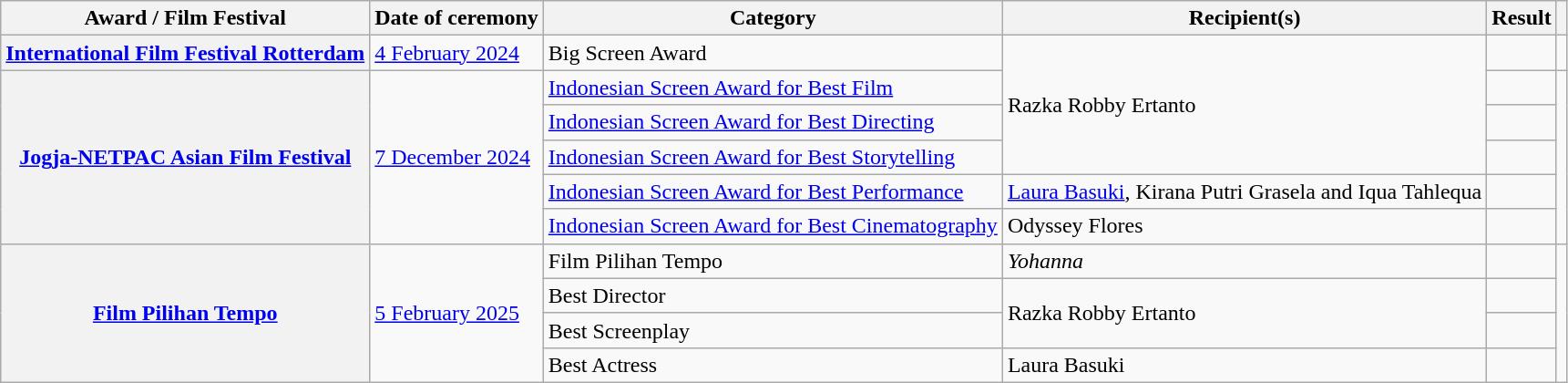<table class="wikitable sortable plainrowheaders">
<tr>
<th scope="col">Award / Film Festival</th>
<th scope="col">Date of ceremony</th>
<th scope="col">Category</th>
<th scope="col">Recipient(s)</th>
<th scope="col">Result</th>
<th scope="col" class="unsortable"></th>
</tr>
<tr>
<th scope="row"><a href='#'>International Film Festival Rotterdam</a></th>
<td><a href='#'>4 February 2024</a></td>
<td>Big Screen Award</td>
<td rowspan="4">Razka Robby Ertanto</td>
<td></td>
<td align="center"></td>
</tr>
<tr>
<th scope="row" rowspan="5"><a href='#'>Jogja-NETPAC Asian Film Festival</a></th>
<td rowspan="5"><a href='#'>7 December 2024</a></td>
<td><a href='#'>Indonesian Screen Award for Best Film</a></td>
<td></td>
<td align="center" rowspan="5"></td>
</tr>
<tr>
<td><a href='#'>Indonesian Screen Award for Best Directing</a></td>
<td></td>
</tr>
<tr>
<td><a href='#'>Indonesian Screen Award for Best Storytelling</a></td>
<td></td>
</tr>
<tr>
<td><a href='#'>Indonesian Screen Award for Best Performance</a></td>
<td><a href='#'>Laura Basuki</a>, Kirana Putri Grasela and Iqua Tahlequa</td>
<td></td>
</tr>
<tr>
<td><a href='#'>Indonesian Screen Award for Best Cinematography</a></td>
<td>Odyssey Flores</td>
<td></td>
</tr>
<tr>
<th scope="row" rowspan="4"><a href='#'>Film Pilihan Tempo</a></th>
<td rowspan="4"><a href='#'>5 February 2025</a></td>
<td>Film Pilihan Tempo</td>
<td><em>Yohanna</em></td>
<td></td>
<td align="center" rowspan="4"></td>
</tr>
<tr>
<td>Best Director</td>
<td rowspan="2">Razka Robby Ertanto</td>
<td></td>
</tr>
<tr>
<td>Best Screenplay</td>
<td></td>
</tr>
<tr>
<td>Best Actress</td>
<td>Laura Basuki</td>
<td></td>
</tr>
</table>
